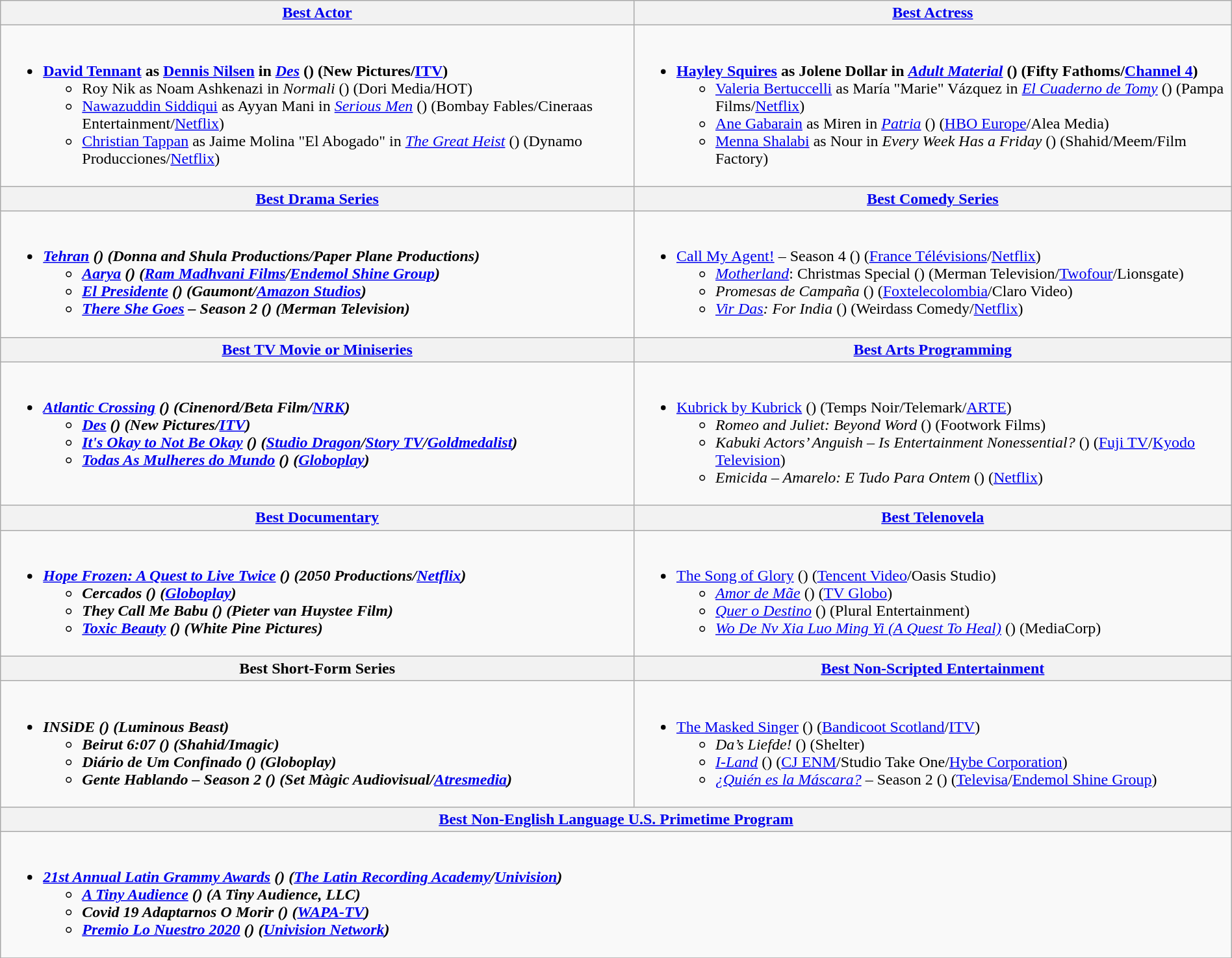<table class="wikitable" style="width:100%">
<tr>
<th style:"width:50%"><a href='#'>Best Actor</a></th>
<th style:"width:50%"><a href='#'>Best Actress</a></th>
</tr>
<tr>
<td valign="top"><br><ul><li><strong><a href='#'>David Tennant</a> as <a href='#'>Dennis Nilsen</a> in <em><a href='#'>Des</a></em> () (New Pictures/<a href='#'>ITV</a>) </strong><ul><li>Roy Nik as Noam Ashkenazi in <em>Normali</em> () (Dori Media/HOT)</li><li><a href='#'>Nawazuddin Siddiqui</a> as Ayyan Mani in <em><a href='#'>Serious Men</a></em> () (Bombay Fables/Cineraas Entertainment/<a href='#'>Netflix</a>)</li><li><a href='#'>Christian Tappan</a> as Jaime Molina "El Abogado" in <em><a href='#'>The Great Heist</a></em> () (Dynamo Producciones/<a href='#'>Netflix</a>)</li></ul></li></ul></td>
<td valign="top"><br><ul><li><strong><a href='#'>Hayley Squires</a> as Jolene Dollar in <em><a href='#'>Adult Material</a></em> () (Fifty Fathoms/<a href='#'>Channel 4</a>)</strong><ul><li><a href='#'>Valeria Bertuccelli</a> as María "Marie" Vázquez in <em><a href='#'>El Cuaderno de Tomy</a></em> () (Pampa Films/<a href='#'>Netflix</a>)</li><li><a href='#'>Ane Gabarain</a> as Miren in <em><a href='#'>Patria</a></em> () (<a href='#'>HBO Europe</a>/Alea Media)</li><li><a href='#'>Menna Shalabi</a> as Nour in <em>Every Week Has a Friday</em> () (Shahid/Meem/Film Factory)</li></ul></li></ul></td>
</tr>
<tr>
<th style:"width:50%"><a href='#'>Best Drama Series</a></th>
<th style:"width:50%"><a href='#'>Best Comedy Series</a></th>
</tr>
<tr>
<td valign="top"><br><ul><li><strong><em><a href='#'>Tehran</a><em> () (Donna and Shula Productions/Paper Plane Productions)<strong><ul><li></em><a href='#'>Aarya</a><em> () (<a href='#'>Ram Madhvani Films</a>/<a href='#'>Endemol Shine Group</a>)</li><li></em><a href='#'>El Presidente</a><em> () (Gaumont/<a href='#'>Amazon Studios</a>)</li><li></em><a href='#'>There She Goes</a><em> – Season 2 () (Merman Television)</li></ul></li></ul></td>
<td valign="top"><br><ul><li></em></strong><a href='#'>Call My Agent!</a></em> – Season 4 () (<a href='#'>France Télévisions</a>/<a href='#'>Netflix</a>)</strong><ul><li><em><a href='#'>Motherland</a></em>: Christmas Special () (Merman Television/<a href='#'>Twofour</a>/Lionsgate)</li><li><em>Promesas de Campaña</em> () (<a href='#'>Foxtelecolombia</a>/Claro Video)</li><li><em><a href='#'>Vir Das</a>: For India</em> () (Weirdass Comedy/<a href='#'>Netflix</a>)</li></ul></li></ul></td>
</tr>
<tr>
<th style:"width:50%"><a href='#'>Best TV Movie or Miniseries</a></th>
<th style:"width:50%"><a href='#'>Best Arts Programming</a></th>
</tr>
<tr>
<td valign="top"><br><ul><li><strong><em><a href='#'>Atlantic Crossing</a><em> () (Cinenord/Beta Film/<a href='#'>NRK</a>)<strong><ul><li></em><a href='#'>Des</a><em> () (New Pictures/<a href='#'>ITV</a>)</li><li></em><a href='#'>It's Okay to Not Be Okay</a><em> () (<a href='#'>Studio Dragon</a>/<a href='#'>Story TV</a>/<a href='#'>Goldmedalist</a>)</li><li></em><a href='#'>Todas As Mulheres do Mundo</a><em> () (<a href='#'>Globoplay</a>)</li></ul></li></ul></td>
<td valign="top"><br><ul><li></em></strong><a href='#'>Kubrick by Kubrick</a></em> () (Temps Noir/Telemark/<a href='#'>ARTE</a>)</strong><ul><li><em>Romeo and Juliet: Beyond Word</em> () (Footwork Films)</li><li><em>Kabuki Actors’ Anguish – Is Entertainment Nonessential?</em> () (<a href='#'>Fuji TV</a>/<a href='#'>Kyodo Television</a>)</li><li><em>Emicida – Amarelo: E Tudo Para Ontem</em> () (<a href='#'>Netflix</a>)</li></ul></li></ul></td>
</tr>
<tr>
<th style:"width:50%"><a href='#'>Best Documentary</a></th>
<th style:"width:50%"><a href='#'>Best Telenovela</a></th>
</tr>
<tr>
<td valign="top"><br><ul><li><strong><em><a href='#'>Hope Frozen: A Quest to Live Twice</a><em> () (2050 Productions/<a href='#'>Netflix</a>)<strong><ul><li></em>Cercados<em> () (<a href='#'>Globoplay</a>)</li><li></em>They Call Me Babu<em> () (Pieter van Huystee Film)</li><li></em><a href='#'>Toxic Beauty</a><em> () (White Pine Pictures)</li></ul></li></ul></td>
<td valign="top"><br><ul><li></em></strong><a href='#'>The Song of Glory</a></em> () (<a href='#'>Tencent Video</a>/Oasis Studio)</strong><ul><li><em><a href='#'>Amor de Mãe</a></em> () (<a href='#'>TV Globo</a>)</li><li><em><a href='#'>Quer o Destino</a></em> () (Plural Entertainment)</li><li><em><a href='#'>Wo De Nv Xia Luo Ming Yi (A Quest To Heal)</a></em> () (MediaCorp)</li></ul></li></ul></td>
</tr>
<tr>
<th style:"width:50%">Best Short-Form Series</th>
<th style:"width:50%"><a href='#'>Best Non-Scripted Entertainment</a></th>
</tr>
<tr>
<td valign="top"><br><ul><li><strong><em>INSiDE<em> () (Luminous Beast)<strong><ul><li></em>Beirut 6:07<em> () (Shahid/Imagic)</li><li></em>Diário de Um Confinado<em> () (Globoplay)</li><li></em>Gente Hablando<em> – Season 2 () (Set Màgic Audiovisual/<a href='#'>Atresmedia</a>)</li></ul></li></ul></td>
<td valign="top"><br><ul><li></em></strong><a href='#'>The Masked Singer</a></em> () (<a href='#'>Bandicoot Scotland</a>/<a href='#'>ITV</a>)</strong><ul><li><em>Da’s Liefde!</em> () (Shelter)</li><li><em><a href='#'>I-Land</a></em> () (<a href='#'>CJ ENM</a>/Studio Take One/<a href='#'>Hybe Corporation</a>)</li><li><em><a href='#'>¿Quién es la Máscara?</a></em> – Season 2 () (<a href='#'>Televisa</a>/<a href='#'>Endemol Shine Group</a>)</li></ul></li></ul></td>
</tr>
<tr>
<th colspan="2"; "width:50%"><a href='#'>Best Non-English Language U.S. Primetime Program</a></th>
</tr>
<tr>
<td colspan="2" style="vertical-align:top;"><br><ul><li><strong><em><a href='#'>21st Annual Latin Grammy Awards</a><em> () (<a href='#'>The Latin Recording Academy</a>/<a href='#'>Univision</a>)<strong><ul><li></em><a href='#'>A Tiny Audience</a><em> () (A Tiny Audience, LLC)</li><li></em>Covid 19 Adaptarnos O Morir<em> () (<a href='#'>WAPA-TV</a>)</li><li></em><a href='#'>Premio Lo Nuestro 2020</a><em> () (<a href='#'>Univision Network</a>)</li></ul></li></ul></td>
</tr>
<tr>
</tr>
</table>
